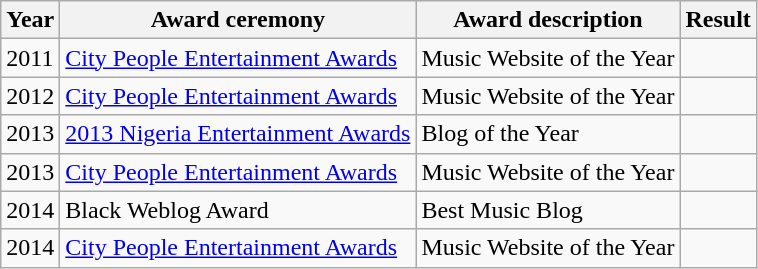<table class="wikitable sortable">
<tr>
<th>Year</th>
<th>Award ceremony</th>
<th>Award description</th>
<th>Result</th>
</tr>
<tr>
<td>2011</td>
<td><a href='#'>City People Entertainment Awards</a></td>
<td>Music Website of the Year</td>
<td></td>
</tr>
<tr>
<td>2012</td>
<td><a href='#'>City People Entertainment Awards</a></td>
<td>Music Website of the Year</td>
<td></td>
</tr>
<tr>
<td>2013</td>
<td><a href='#'>2013 Nigeria Entertainment Awards</a></td>
<td>Blog of the Year</td>
<td></td>
</tr>
<tr>
<td>2013</td>
<td><a href='#'>City People Entertainment Awards</a></td>
<td>Music Website of the Year</td>
<td></td>
</tr>
<tr>
<td>2014</td>
<td>Black Weblog Award</td>
<td>Best Music Blog</td>
<td></td>
</tr>
<tr>
<td>2014</td>
<td><a href='#'>City People Entertainment Awards</a></td>
<td>Music Website of the Year</td>
<td></td>
</tr>
</table>
